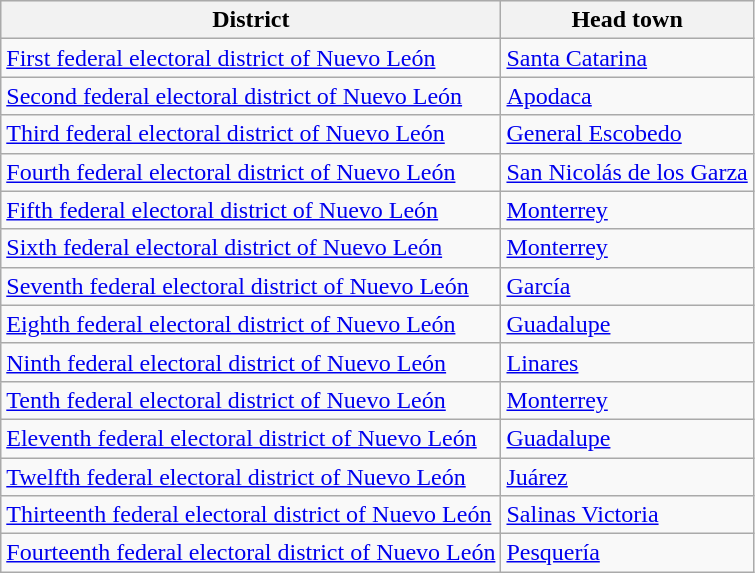<table class="wikitable" border="1">
<tr style="background:#efefef;">
<th><strong>District</strong></th>
<th><strong>Head town</strong></th>
</tr>
<tr>
<td><a href='#'>First federal electoral district of Nuevo León</a></td>
<td><a href='#'>Santa Catarina</a></td>
</tr>
<tr>
<td><a href='#'>Second federal electoral district of Nuevo León</a></td>
<td><a href='#'>Apodaca</a></td>
</tr>
<tr>
<td><a href='#'>Third federal electoral district of Nuevo León</a></td>
<td><a href='#'>General Escobedo</a></td>
</tr>
<tr>
<td><a href='#'>Fourth federal electoral district of Nuevo León</a></td>
<td><a href='#'>San Nicolás de los Garza</a></td>
</tr>
<tr>
<td><a href='#'>Fifth federal electoral district of Nuevo León</a></td>
<td><a href='#'>Monterrey</a></td>
</tr>
<tr>
<td><a href='#'>Sixth federal electoral district of Nuevo León</a></td>
<td><a href='#'>Monterrey</a></td>
</tr>
<tr>
<td><a href='#'>Seventh federal electoral district of Nuevo León</a></td>
<td><a href='#'>García</a></td>
</tr>
<tr>
<td><a href='#'>Eighth federal electoral district of Nuevo León</a></td>
<td><a href='#'>Guadalupe</a></td>
</tr>
<tr>
<td><a href='#'>Ninth federal electoral district of Nuevo León</a></td>
<td><a href='#'>Linares</a></td>
</tr>
<tr>
<td><a href='#'>Tenth federal electoral district of Nuevo León</a></td>
<td><a href='#'>Monterrey</a></td>
</tr>
<tr>
<td><a href='#'>Eleventh federal electoral district of Nuevo León</a></td>
<td><a href='#'>Guadalupe</a></td>
</tr>
<tr>
<td><a href='#'>Twelfth federal electoral district of Nuevo León</a></td>
<td><a href='#'>Juárez</a></td>
</tr>
<tr>
<td><a href='#'>Thirteenth federal electoral district of Nuevo León</a></td>
<td><a href='#'>Salinas Victoria</a></td>
</tr>
<tr>
<td><a href='#'>Fourteenth federal electoral district of Nuevo León</a></td>
<td><a href='#'>Pesquería</a></td>
</tr>
</table>
